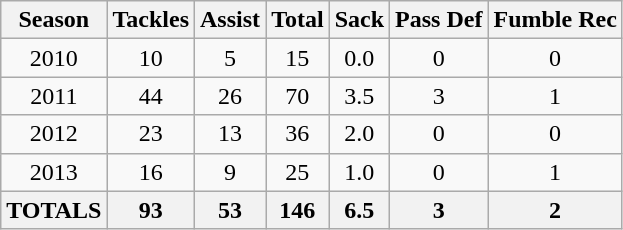<table class="wikitable" style="text-align:center">
<tr>
<th>Season</th>
<th>Tackles</th>
<th>Assist</th>
<th>Total</th>
<th>Sack</th>
<th>Pass Def</th>
<th>Fumble Rec</th>
</tr>
<tr>
<td>2010</td>
<td>10</td>
<td>5</td>
<td>15</td>
<td>0.0</td>
<td>0</td>
<td>0</td>
</tr>
<tr>
<td>2011</td>
<td>44</td>
<td>26</td>
<td>70</td>
<td>3.5</td>
<td>3</td>
<td>1</td>
</tr>
<tr>
<td>2012</td>
<td>23</td>
<td>13</td>
<td>36</td>
<td>2.0</td>
<td>0</td>
<td>0</td>
</tr>
<tr>
<td>2013</td>
<td>16</td>
<td>9</td>
<td>25</td>
<td>1.0</td>
<td>0</td>
<td>1</td>
</tr>
<tr>
<th>TOTALS</th>
<th>93</th>
<th>53</th>
<th>146</th>
<th>6.5</th>
<th>3</th>
<th>2</th>
</tr>
</table>
